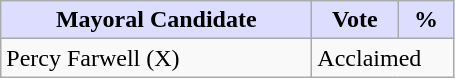<table class="wikitable">
<tr>
<th style="background:#ddf; width:200px;">Mayoral Candidate</th>
<th style="background:#ddf; width:50px;">Vote</th>
<th style="background:#ddf; width:30px;">%</th>
</tr>
<tr>
<td>Percy Farwell (X)</td>
<td colspan="2">Acclaimed</td>
</tr>
</table>
